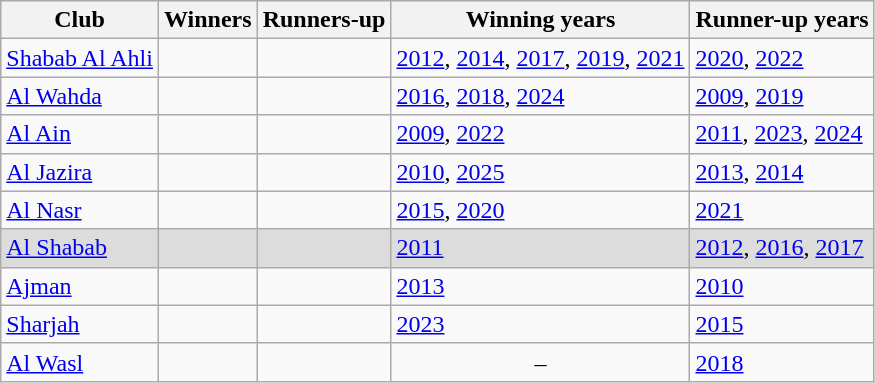<table class="wikitable sortable">
<tr style="background:#efefef;">
<th>Club</th>
<th>Winners</th>
<th>Runners-up</th>
<th>Winning years</th>
<th>Runner-up years</th>
</tr>
<tr>
<td><a href='#'>Shabab Al Ahli</a></td>
<td></td>
<td></td>
<td><a href='#'>2012</a>, <a href='#'>2014</a>, <a href='#'>2017</a>, <a href='#'>2019</a>, <a href='#'>2021</a></td>
<td><a href='#'>2020</a>, <a href='#'>2022</a></td>
</tr>
<tr>
<td><a href='#'>Al Wahda</a></td>
<td></td>
<td></td>
<td><a href='#'>2016</a>, <a href='#'>2018</a>, <a href='#'>2024</a></td>
<td><a href='#'>2009</a>, <a href='#'>2019</a></td>
</tr>
<tr>
<td><a href='#'>Al Ain</a></td>
<td></td>
<td></td>
<td><a href='#'>2009</a>, <a href='#'>2022</a></td>
<td><a href='#'>2011</a>, <a href='#'>2023</a>, <a href='#'>2024</a></td>
</tr>
<tr>
<td><a href='#'>Al Jazira</a></td>
<td></td>
<td></td>
<td><a href='#'>2010</a>, <a href='#'>2025</a></td>
<td><a href='#'>2013</a>, <a href='#'>2014</a></td>
</tr>
<tr>
<td><a href='#'>Al Nasr</a></td>
<td></td>
<td></td>
<td><a href='#'>2015</a>, <a href='#'>2020</a></td>
<td><a href='#'>2021</a></td>
</tr>
<tr bgcolor=#DCDCDC>
<td><a href='#'>Al Shabab</a></td>
<td></td>
<td></td>
<td><a href='#'>2011</a></td>
<td><a href='#'>2012</a>, <a href='#'>2016</a>, <a href='#'>2017</a></td>
</tr>
<tr>
<td><a href='#'>Ajman</a></td>
<td></td>
<td></td>
<td><a href='#'>2013</a></td>
<td><a href='#'>2010</a></td>
</tr>
<tr>
<td><a href='#'>Sharjah</a></td>
<td></td>
<td></td>
<td><a href='#'>2023</a></td>
<td><a href='#'>2015</a></td>
</tr>
<tr>
<td><a href='#'>Al Wasl</a></td>
<td></td>
<td></td>
<td align=center>–</td>
<td><a href='#'>2018</a></td>
</tr>
</table>
